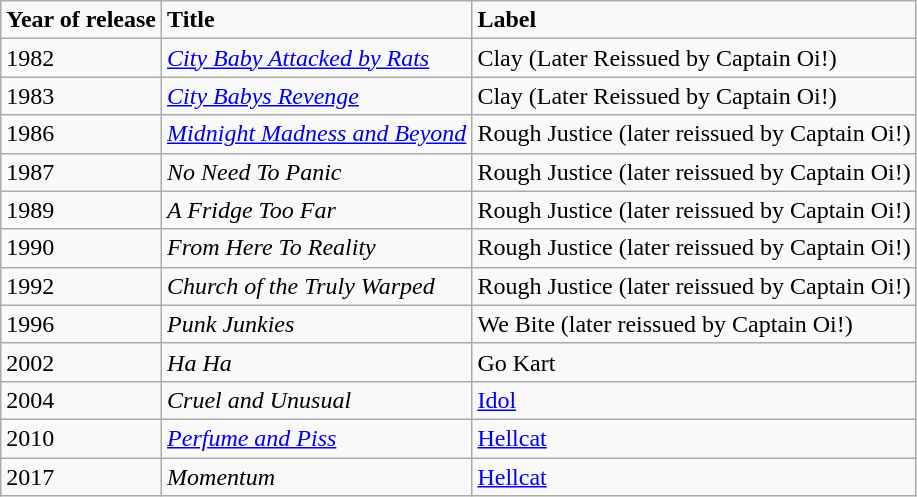<table class="wikitable">
<tr>
<td><strong>Year of release</strong></td>
<td><strong>Title</strong></td>
<td><strong>Label</strong></td>
</tr>
<tr>
<td>1982</td>
<td><em><a href='#'>City Baby Attacked by Rats</a></em></td>
<td>Clay (Later Reissued by Captain Oi!)</td>
</tr>
<tr>
<td>1983</td>
<td><em><a href='#'>City Babys Revenge</a></em></td>
<td>Clay (Later Reissued by Captain Oi!)</td>
</tr>
<tr>
<td>1986</td>
<td><em><a href='#'>Midnight Madness and Beyond</a></em></td>
<td>Rough Justice (later reissued by Captain Oi!)</td>
</tr>
<tr>
<td>1987</td>
<td><em>No Need To Panic</em></td>
<td>Rough Justice (later reissued by Captain Oi!)</td>
</tr>
<tr>
<td>1989</td>
<td><em>A Fridge Too Far</em></td>
<td>Rough Justice (later reissued by Captain Oi!)</td>
</tr>
<tr>
<td>1990</td>
<td><em>From Here To Reality</em></td>
<td>Rough Justice (later reissued by Captain Oi!)</td>
</tr>
<tr>
<td>1992</td>
<td><em>Church of the Truly Warped</em></td>
<td>Rough Justice (later reissued by Captain Oi!)</td>
</tr>
<tr>
<td>1996</td>
<td><em>Punk Junkies</em></td>
<td>We Bite (later reissued by Captain Oi!)</td>
</tr>
<tr>
<td>2002</td>
<td><em>Ha Ha</em></td>
<td>Go Kart</td>
</tr>
<tr>
<td>2004</td>
<td><em>Cruel and Unusual</em></td>
<td><a href='#'>Idol</a></td>
</tr>
<tr>
<td>2010</td>
<td><em><a href='#'>Perfume and Piss</a></em></td>
<td><a href='#'>Hellcat</a></td>
</tr>
<tr>
<td>2017</td>
<td><em>Momentum</em></td>
<td><a href='#'>Hellcat</a></td>
</tr>
</table>
